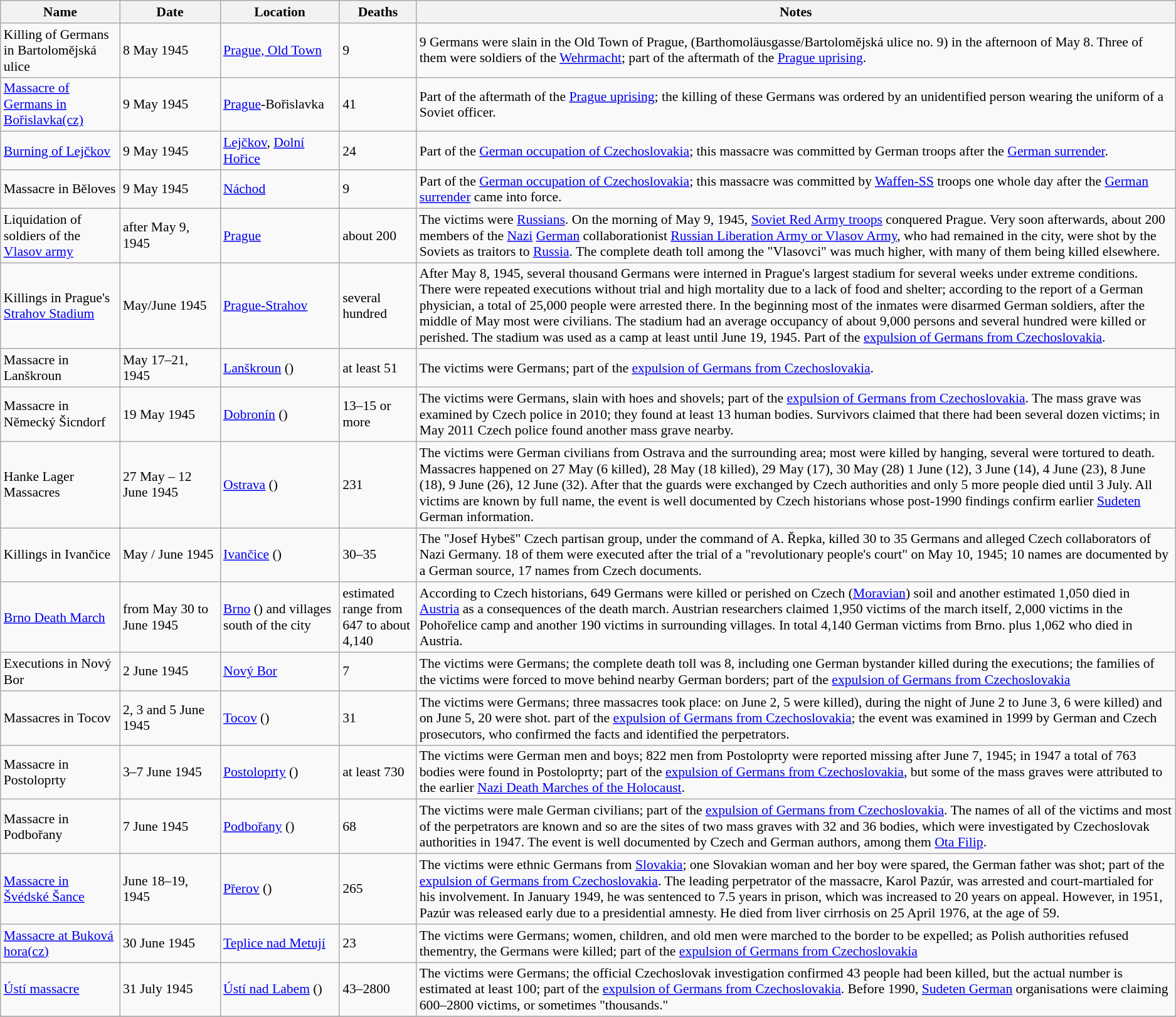<table class="sortable wikitable" style="font-size:90%;">
<tr>
<th style="width:120px;">Name</th>
<th style="width:100px;">Date</th>
<th style="width:120px;">Location</th>
<th style="width:75px;">Deaths</th>
<th class="unsortable">Notes</th>
</tr>
<tr>
<td>Killing of Germans in Bartolomějská ulice</td>
<td>8 May 1945</td>
<td><a href='#'>Prague, Old Town</a></td>
<td>9</td>
<td>9 Germans were slain in the Old Town of Prague, (Barthomoläusgasse/Bartolomějská ulice no. 9) in the afternoon of May 8. Three of them were soldiers of the <a href='#'>Wehrmacht</a>; part of the aftermath of the <a href='#'>Prague uprising</a>.</td>
</tr>
<tr>
<td><a href='#'>Massacre of Germans in Bořislavka(cz)</a></td>
<td>9 May 1945</td>
<td><a href='#'>Prague</a>-Bořislavka</td>
<td>41</td>
<td>Part of the aftermath of the <a href='#'>Prague uprising</a>; the killing of these Germans was ordered by an unidentified person wearing the uniform of a Soviet officer.</td>
</tr>
<tr>
<td><a href='#'>Burning of Lejčkov</a></td>
<td>9 May 1945</td>
<td><a href='#'>Lejčkov</a>, <a href='#'>Dolní Hořice</a></td>
<td>24</td>
<td>Part of the <a href='#'>German occupation of Czechoslovakia</a>; this massacre was committed by German troops after the <a href='#'>German surrender</a>.</td>
</tr>
<tr>
<td>Massacre in Běloves</td>
<td>9 May 1945</td>
<td><a href='#'>Náchod</a></td>
<td>9</td>
<td>Part of the <a href='#'>German occupation of Czechoslovakia</a>; this massacre was committed by <a href='#'>Waffen-SS</a> troops one whole day after the <a href='#'>German surrender</a> came into force.</td>
</tr>
<tr>
<td>Liquidation of soldiers of the <a href='#'>Vlasov army</a></td>
<td>after May 9, 1945</td>
<td><a href='#'>Prague</a></td>
<td>about 200</td>
<td>The victims were <a href='#'>Russians</a>. On the morning of May 9, 1945, <a href='#'>Soviet Red Army troops</a> conquered Prague. Very soon afterwards, about 200 members of the <a href='#'>Nazi</a> <a href='#'>German</a> collaborationist <a href='#'>Russian Liberation Army or Vlasov Army</a>, who had remained in the city, were shot by the Soviets as traitors to <a href='#'>Russia</a>. The complete death toll among the "Vlasovci" was much higher, with many of them being killed elsewhere.</td>
</tr>
<tr>
<td>Killings in Prague's <a href='#'>Strahov Stadium</a></td>
<td>May/June 1945</td>
<td><a href='#'>Prague-Strahov</a></td>
<td>several hundred</td>
<td>After May 8, 1945, several thousand Germans were interned in Prague's largest stadium for several weeks under extreme conditions. There were repeated executions without trial and high mortality due to a lack of food and shelter; according to the report of a German physician, a total of 25,000 people were arrested there. In the beginning most of the inmates were disarmed German soldiers, after the middle of May most were civilians. The stadium had an average occupancy of about 9,000 persons and several hundred were killed or perished. The stadium was used as a camp at least until June 19, 1945. Part of the <a href='#'>expulsion of Germans from Czechoslovakia</a>.</td>
</tr>
<tr>
<td>Massacre in Lanškroun</td>
<td>May 17–21, 1945</td>
<td><a href='#'>Lanškroun</a> ()</td>
<td>at least 51</td>
<td>The victims were Germans; part of the <a href='#'>expulsion of Germans from Czechoslovakia</a>.</td>
</tr>
<tr>
<td>Massacre in Německý Šicndorf</td>
<td>19 May 1945</td>
<td><a href='#'>Dobronín</a> ()</td>
<td>13–15 or more</td>
<td>The victims were Germans, slain with hoes and shovels; part of the <a href='#'>expulsion of Germans from Czechoslovakia</a>. The mass grave was examined by Czech police in 2010; they found at least 13 human bodies. Survivors claimed that there had been several dozen victims; in May 2011 Czech police found another mass grave nearby.</td>
</tr>
<tr>
<td>Hanke Lager Massacres</td>
<td>27 May – 12 June 1945</td>
<td><a href='#'>Ostrava</a> ()</td>
<td>231</td>
<td>The victims were German civilians from Ostrava and the surrounding area; most were killed by hanging, several were tortured to death. Massacres happened on 27 May (6 killed), 28 May (18 killed), 29 May (17), 30 May (28) 1 June (12), 3 June (14), 4 June (23), 8 June (18), 9 June (26), 12 June (32). After that the guards were exchanged by Czech authorities and only 5 more people died until 3 July. All victims are known by full name, the event is well documented by Czech historians whose post-1990 findings confirm earlier <a href='#'>Sudeten</a> German information.</td>
</tr>
<tr>
<td>Killings in Ivančice</td>
<td>May / June 1945</td>
<td><a href='#'>Ivančice</a> ()</td>
<td>30–35</td>
<td>The "Josef Hybeš" Czech partisan group, under the command of A. Řepka, killed 30 to 35 Germans and alleged Czech collaborators of Nazi Germany. 18 of them were executed after the trial of a "revolutionary people's court" on May 10, 1945; 10 names are documented by a German source, 17 names from Czech documents.</td>
</tr>
<tr>
<td><a href='#'>Brno Death March</a></td>
<td>from May 30 to June 1945</td>
<td><a href='#'>Brno</a> () and villages south of the city</td>
<td>estimated range from 647 to about 4,140</td>
<td>According to Czech historians, 649 Germans were killed or perished on Czech (<a href='#'>Moravian</a>) soil and another estimated 1,050 died in <a href='#'>Austria</a> as a consequences of the death march. Austrian researchers claimed 1,950 victims of the march itself, 2,000 victims in the Pohořelice camp and another 190 victims in surrounding villages. In total 4,140 German victims from Brno. plus 1,062 who died in Austria.</td>
</tr>
<tr>
<td>Executions in Nový Bor</td>
<td>2 June 1945</td>
<td><a href='#'>Nový Bor</a></td>
<td>7</td>
<td>The victims were Germans; the complete death toll was 8, including one German bystander killed during the executions; the families of the victims were forced to move behind nearby German borders; part of the <a href='#'>expulsion of Germans from Czechoslovakia</a></td>
</tr>
<tr>
<td>Massacres in Tocov</td>
<td>2, 3 and 5 June 1945</td>
<td><a href='#'>Tocov</a> ()</td>
<td>31</td>
<td>The victims were Germans; three massacres took place: on June 2, 5 were killed), during the night of June 2 to June 3, 6 were killed) and on June 5, 20 were shot. part of the <a href='#'>expulsion of Germans from Czechoslovakia</a>; the event was examined in 1999 by German and Czech prosecutors, who confirmed the facts and identified the perpetrators.</td>
</tr>
<tr>
<td>Massacre in Postoloprty</td>
<td>3–7 June 1945</td>
<td><a href='#'>Postoloprty</a> ()</td>
<td>at least 730</td>
<td>The victims were German men and boys; 822 men from Postoloprty were reported missing after June 7, 1945; in 1947 a total of 763 bodies were found in Postoloprty; part of the <a href='#'>expulsion of Germans from Czechoslovakia</a>, but some of the mass graves were attributed to the earlier <a href='#'>Nazi Death Marches of the Holocaust</a>.</td>
</tr>
<tr>
<td>Massacre in Podbořany</td>
<td>7 June 1945</td>
<td><a href='#'>Podbořany</a> ()</td>
<td>68</td>
<td>The victims were male German civilians; part of the <a href='#'>expulsion of Germans from Czechoslovakia</a>. The names of all of the victims and most of the perpetrators are known and so are the sites of two mass graves with 32 and 36 bodies, which were investigated by Czechoslovak authorities in 1947. The event is well documented by Czech and German authors, among them <a href='#'>Ota Filip</a>.</td>
</tr>
<tr>
<td><a href='#'>Massacre in Švédské Šance</a></td>
<td>June 18–19, 1945</td>
<td><a href='#'>Přerov</a> ()</td>
<td>265</td>
<td>The victims were ethnic Germans from <a href='#'>Slovakia</a>; one Slovakian woman and her boy were spared, the German father was shot; part of the <a href='#'>expulsion of Germans from Czechoslovakia</a>. The leading perpetrator of the massacre, Karol Pazúr, was arrested and court-martialed for his involvement. In January 1949, he was sentenced to 7.5 years in prison, which was increased to 20 years on appeal. However, in 1951, Pazúr was released early due to a presidential amnesty. He died from liver cirrhosis on 25 April 1976, at the age of 59.</td>
</tr>
<tr>
<td><a href='#'>Massacre at Buková hora(cz)</a></td>
<td>30 June 1945</td>
<td><a href='#'>Teplice nad Metují</a></td>
<td>23</td>
<td>The victims were Germans; women, children, and old men were marched to the border to be expelled; as Polish authorities refused thementry, the Germans were killed; part of the <a href='#'>expulsion of Germans from Czechoslovakia</a></td>
</tr>
<tr>
<td><a href='#'>Ústí massacre</a></td>
<td>31 July 1945</td>
<td><a href='#'>Ústí nad Labem</a> ()</td>
<td>43–2800</td>
<td>The victims were Germans; the official Czechoslovak investigation confirmed 43 people had been killed, but the actual number is estimated at least 100; part of the <a href='#'>expulsion of Germans from Czechoslovakia</a>. Before 1990, <a href='#'>Sudeten German</a> organisations were claiming 600–2800 victims, or sometimes "thousands."</td>
</tr>
<tr>
</tr>
</table>
